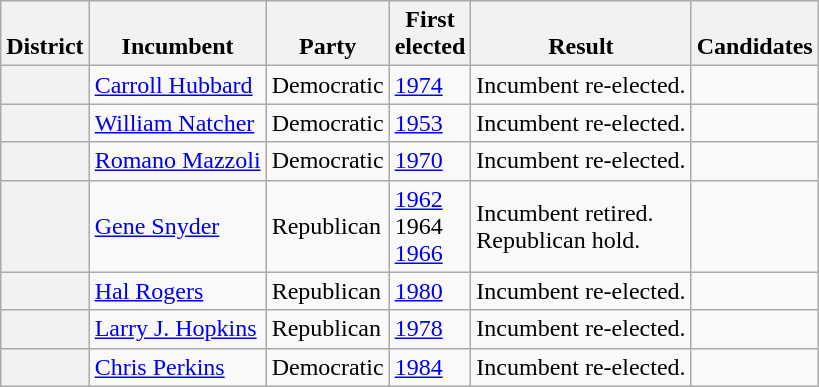<table class=wikitable>
<tr valign=bottom>
<th>District</th>
<th>Incumbent</th>
<th>Party</th>
<th>First<br>elected</th>
<th>Result</th>
<th>Candidates</th>
</tr>
<tr>
<th></th>
<td><a href='#'>Carroll Hubbard</a></td>
<td>Democratic</td>
<td><a href='#'>1974</a></td>
<td>Incumbent re-elected.</td>
<td nowrap></td>
</tr>
<tr>
<th></th>
<td><a href='#'>William Natcher</a></td>
<td>Democratic</td>
<td><a href='#'>1953 </a></td>
<td>Incumbent re-elected.</td>
<td nowrap></td>
</tr>
<tr>
<th></th>
<td><a href='#'>Romano Mazzoli</a></td>
<td>Democratic</td>
<td><a href='#'>1970</a></td>
<td>Incumbent re-elected.</td>
<td nowrap></td>
</tr>
<tr>
<th></th>
<td><a href='#'>Gene Snyder</a></td>
<td>Republican</td>
<td><a href='#'>1962</a><br>1964 <br><a href='#'>1966</a></td>
<td>Incumbent retired.<br>Republican hold.</td>
<td nowrap><br></td>
</tr>
<tr>
<th></th>
<td><a href='#'>Hal Rogers</a></td>
<td>Republican</td>
<td><a href='#'>1980</a></td>
<td>Incumbent re-elected.</td>
<td nowrap></td>
</tr>
<tr>
<th></th>
<td><a href='#'>Larry J. Hopkins</a></td>
<td>Republican</td>
<td><a href='#'>1978</a></td>
<td>Incumbent re-elected.</td>
<td nowrap></td>
</tr>
<tr>
<th></th>
<td><a href='#'>Chris Perkins</a></td>
<td>Democratic</td>
<td><a href='#'>1984</a></td>
<td>Incumbent re-elected.</td>
<td nowrap></td>
</tr>
</table>
